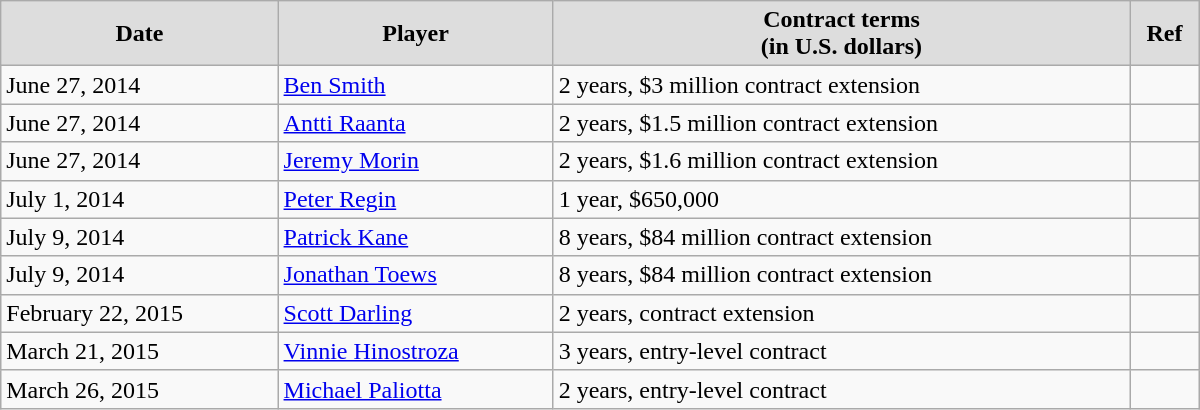<table class="wikitable" style="border-collapse: collapse; width: 50em; padding: 3;">
<tr align="center" bgcolor="#dddddd">
<td><strong>Date</strong></td>
<td><strong>Player</strong></td>
<td><strong>Contract terms</strong><br><strong>(in U.S. dollars)</strong></td>
<td><strong>Ref</strong></td>
</tr>
<tr>
<td>June 27, 2014</td>
<td><a href='#'>Ben Smith</a></td>
<td>2 years, $3 million contract extension</td>
<td></td>
</tr>
<tr>
<td>June 27, 2014</td>
<td><a href='#'>Antti Raanta</a></td>
<td>2 years, $1.5 million contract extension</td>
<td></td>
</tr>
<tr>
<td>June 27, 2014</td>
<td><a href='#'>Jeremy Morin</a></td>
<td>2 years, $1.6 million contract extension</td>
<td></td>
</tr>
<tr>
<td>July 1, 2014</td>
<td><a href='#'>Peter Regin</a></td>
<td>1 year, $650,000</td>
<td></td>
</tr>
<tr>
<td>July 9, 2014</td>
<td><a href='#'>Patrick Kane</a></td>
<td>8 years, $84 million contract extension</td>
<td></td>
</tr>
<tr>
<td>July 9, 2014</td>
<td><a href='#'>Jonathan Toews</a></td>
<td>8 years, $84 million contract extension</td>
<td></td>
</tr>
<tr>
<td>February 22, 2015</td>
<td><a href='#'>Scott Darling</a></td>
<td>2 years, contract extension</td>
<td></td>
</tr>
<tr>
<td>March 21, 2015</td>
<td><a href='#'>Vinnie Hinostroza</a></td>
<td>3 years, entry-level contract</td>
<td></td>
</tr>
<tr>
<td>March 26, 2015</td>
<td><a href='#'>Michael Paliotta</a></td>
<td>2 years, entry-level contract</td>
<td></td>
</tr>
</table>
